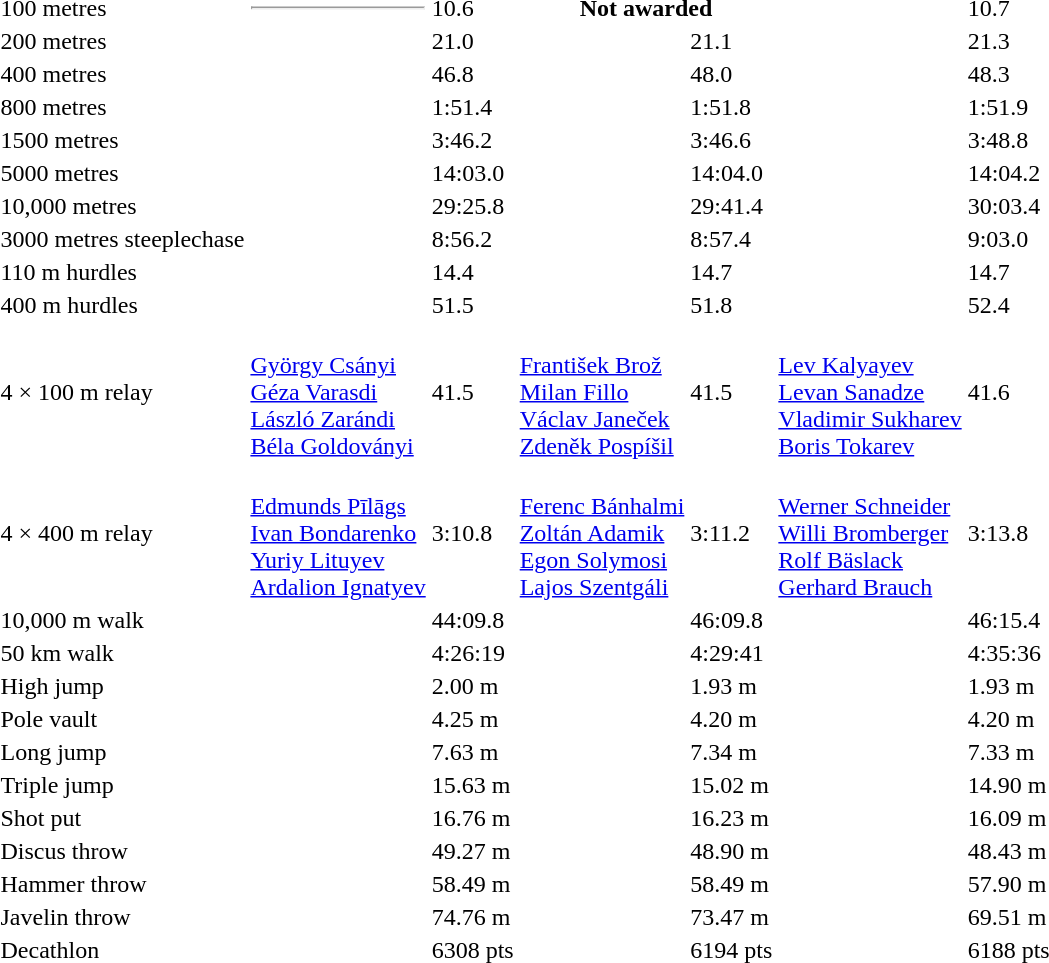<table>
<tr>
<td>100 metres</td>
<td><hr></td>
<td>10.6</td>
<th colspan=2>Not awarded</th>
<td></td>
<td>10.7</td>
</tr>
<tr>
<td>200 metres</td>
<td></td>
<td>21.0</td>
<td></td>
<td>21.1</td>
<td></td>
<td>21.3</td>
</tr>
<tr>
<td>400 metres</td>
<td></td>
<td>46.8</td>
<td></td>
<td>48.0</td>
<td></td>
<td>48.3</td>
</tr>
<tr>
<td>800 metres</td>
<td></td>
<td>1:51.4</td>
<td></td>
<td>1:51.8</td>
<td></td>
<td>1:51.9</td>
</tr>
<tr>
<td>1500 metres</td>
<td></td>
<td>3:46.2</td>
<td></td>
<td>3:46.6</td>
<td></td>
<td>3:48.8</td>
</tr>
<tr>
<td>5000 metres</td>
<td></td>
<td>14:03.0</td>
<td></td>
<td>14:04.0</td>
<td></td>
<td>14:04.2</td>
</tr>
<tr>
<td>10,000 metres</td>
<td></td>
<td>29:25.8</td>
<td></td>
<td>29:41.4</td>
<td></td>
<td>30:03.4</td>
</tr>
<tr>
<td>3000 metres steeplechase</td>
<td></td>
<td>8:56.2</td>
<td></td>
<td>8:57.4</td>
<td></td>
<td>9:03.0</td>
</tr>
<tr>
<td>110 m hurdles</td>
<td></td>
<td>14.4</td>
<td></td>
<td>14.7</td>
<td></td>
<td>14.7</td>
</tr>
<tr>
<td>400 m hurdles</td>
<td></td>
<td>51.5</td>
<td></td>
<td>51.8</td>
<td></td>
<td>52.4</td>
</tr>
<tr>
<td>4 × 100 m relay</td>
<td><br><a href='#'>György Csányi</a><br><a href='#'>Géza Varasdi</a><br><a href='#'>László Zarándi</a><br><a href='#'>Béla Goldoványi</a></td>
<td>41.5</td>
<td><br><a href='#'>František Brož</a><br><a href='#'>Milan Fillo</a><br><a href='#'>Václav Janeček</a><br><a href='#'>Zdeněk Pospíšil</a></td>
<td>41.5</td>
<td><br><a href='#'>Lev Kalyayev</a><br><a href='#'>Levan Sanadze</a><br><a href='#'>Vladimir Sukharev</a><br><a href='#'>Boris Tokarev</a></td>
<td>41.6</td>
</tr>
<tr>
<td>4 × 400 m relay</td>
<td><br><a href='#'>Edmunds Pīlāgs</a><br><a href='#'>Ivan Bondarenko</a><br><a href='#'>Yuriy Lituyev</a><br><a href='#'>Ardalion Ignatyev</a></td>
<td>3:10.8</td>
<td><br><a href='#'>Ferenc Bánhalmi</a><br><a href='#'>Zoltán Adamik</a><br><a href='#'>Egon Solymosi</a><br><a href='#'>Lajos Szentgáli</a></td>
<td>3:11.2</td>
<td><br><a href='#'>Werner Schneider</a><br><a href='#'>Willi Bromberger</a><br><a href='#'>Rolf Bäslack</a><br><a href='#'>Gerhard Brauch</a></td>
<td>3:13.8</td>
</tr>
<tr>
<td>10,000 m walk</td>
<td></td>
<td>44:09.8</td>
<td></td>
<td>46:09.8</td>
<td></td>
<td>46:15.4</td>
</tr>
<tr>
<td>50 km walk</td>
<td></td>
<td>4:26:19</td>
<td></td>
<td>4:29:41</td>
<td></td>
<td>4:35:36</td>
</tr>
<tr>
<td>High jump</td>
<td></td>
<td>2.00 m</td>
<td></td>
<td>1.93 m</td>
<td></td>
<td>1.93 m</td>
</tr>
<tr>
<td>Pole vault</td>
<td></td>
<td>4.25 m</td>
<td></td>
<td>4.20 m</td>
<td></td>
<td>4.20 m</td>
</tr>
<tr>
<td>Long jump</td>
<td></td>
<td>7.63 m</td>
<td></td>
<td>7.34 m</td>
<td></td>
<td>7.33 m</td>
</tr>
<tr>
<td>Triple jump</td>
<td></td>
<td>15.63 m</td>
<td></td>
<td>15.02 m</td>
<td></td>
<td>14.90 m</td>
</tr>
<tr>
<td>Shot put</td>
<td></td>
<td>16.76 m</td>
<td></td>
<td>16.23 m</td>
<td></td>
<td>16.09 m</td>
</tr>
<tr>
<td>Discus throw</td>
<td></td>
<td>49.27 m</td>
<td></td>
<td>48.90 m</td>
<td></td>
<td>48.43 m</td>
</tr>
<tr>
<td>Hammer throw</td>
<td></td>
<td>58.49 m</td>
<td></td>
<td>58.49 m</td>
<td></td>
<td>57.90 m</td>
</tr>
<tr>
<td>Javelin throw</td>
<td></td>
<td>74.76 m</td>
<td></td>
<td>73.47 m</td>
<td></td>
<td>69.51 m</td>
</tr>
<tr>
<td>Decathlon</td>
<td></td>
<td>6308 pts</td>
<td></td>
<td>6194 pts</td>
<td></td>
<td>6188 pts</td>
</tr>
</table>
